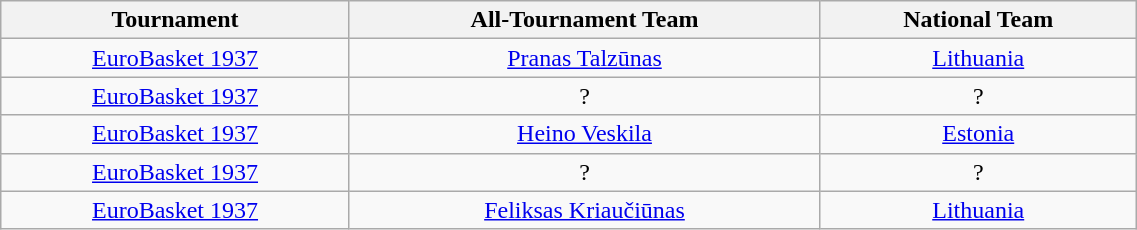<table class="wikitable sortable" style="text-align:center; width: 60%">
<tr>
<th>Tournament</th>
<th>All-Tournament Team</th>
<th>National Team</th>
</tr>
<tr>
<td><a href='#'>EuroBasket 1937</a></td>
<td> <a href='#'>Pranas Talzūnas</a></td>
<td> <a href='#'>Lithuania</a></td>
</tr>
<tr>
<td><a href='#'>EuroBasket 1937</a></td>
<td>?</td>
<td>?</td>
</tr>
<tr>
<td><a href='#'>EuroBasket 1937</a></td>
<td> <a href='#'>Heino Veskila</a></td>
<td> <a href='#'>Estonia</a></td>
</tr>
<tr>
<td><a href='#'>EuroBasket 1937</a></td>
<td>?</td>
<td>?</td>
</tr>
<tr>
<td><a href='#'>EuroBasket 1937</a></td>
<td> <a href='#'>Feliksas Kriaučiūnas</a></td>
<td> <a href='#'>Lithuania</a></td>
</tr>
</table>
